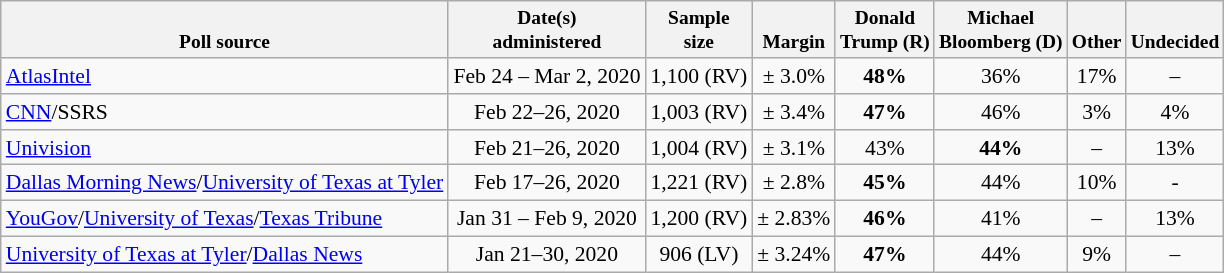<table class="wikitable" style="font-size:90%;text-align:center;">
<tr valign=bottom style="font-size:90%;">
<th>Poll source</th>
<th>Date(s)<br>administered</th>
<th>Sample<br>size</th>
<th>Margin<br></th>
<th>Donald<br>Trump (R)</th>
<th>Michael<br>Bloomberg (D)</th>
<th>Other</th>
<th>Undecided</th>
</tr>
<tr>
<td style="text-align:left;"><a href='#'>AtlasIntel</a></td>
<td>Feb 24 – Mar 2, 2020</td>
<td>1,100 (RV)</td>
<td>± 3.0%</td>
<td><strong>48%</strong></td>
<td>36%</td>
<td>17%</td>
<td>–</td>
</tr>
<tr>
<td style="text-align:left;"><a href='#'>CNN</a>/SSRS</td>
<td>Feb 22–26, 2020</td>
<td>1,003 (RV)</td>
<td>± 3.4%</td>
<td><strong>47%</strong></td>
<td>46%</td>
<td>3%</td>
<td>4%</td>
</tr>
<tr>
<td style="text-align:left;"><a href='#'>Univision</a></td>
<td>Feb 21–26, 2020</td>
<td>1,004 (RV)</td>
<td>± 3.1%</td>
<td>43%</td>
<td><strong>44%</strong></td>
<td>–</td>
<td>13%</td>
</tr>
<tr>
<td style="text-align:left;"><a href='#'>Dallas Morning News</a>/<a href='#'>University of Texas at Tyler</a></td>
<td>Feb 17–26, 2020</td>
<td>1,221 (RV)</td>
<td>± 2.8%</td>
<td><strong>45%</strong></td>
<td>44%</td>
<td>10%</td>
<td>-</td>
</tr>
<tr>
<td style="text-align:left;"><a href='#'>YouGov</a>/<a href='#'>University of Texas</a>/<a href='#'>Texas Tribune</a></td>
<td>Jan 31 – Feb 9, 2020</td>
<td>1,200 (RV)</td>
<td>± 2.83%</td>
<td><strong>46%</strong></td>
<td>41%</td>
<td>–</td>
<td>13%</td>
</tr>
<tr>
<td style="text-align:left;"><a href='#'>University of Texas at Tyler</a>/<a href='#'>Dallas News</a></td>
<td>Jan 21–30, 2020</td>
<td>906 (LV)</td>
<td>± 3.24%</td>
<td><strong>47%</strong></td>
<td>44%</td>
<td>9%</td>
<td>–</td>
</tr>
</table>
